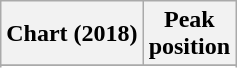<table class="wikitable sortable plainrowheaders" style="text-align:center">
<tr>
<th scope="col">Chart (2018)</th>
<th scope="col">Peak<br> position</th>
</tr>
<tr Chart performance for >
</tr>
<tr>
</tr>
<tr>
</tr>
<tr>
</tr>
<tr>
</tr>
<tr>
</tr>
<tr>
</tr>
<tr>
</tr>
<tr>
</tr>
</table>
